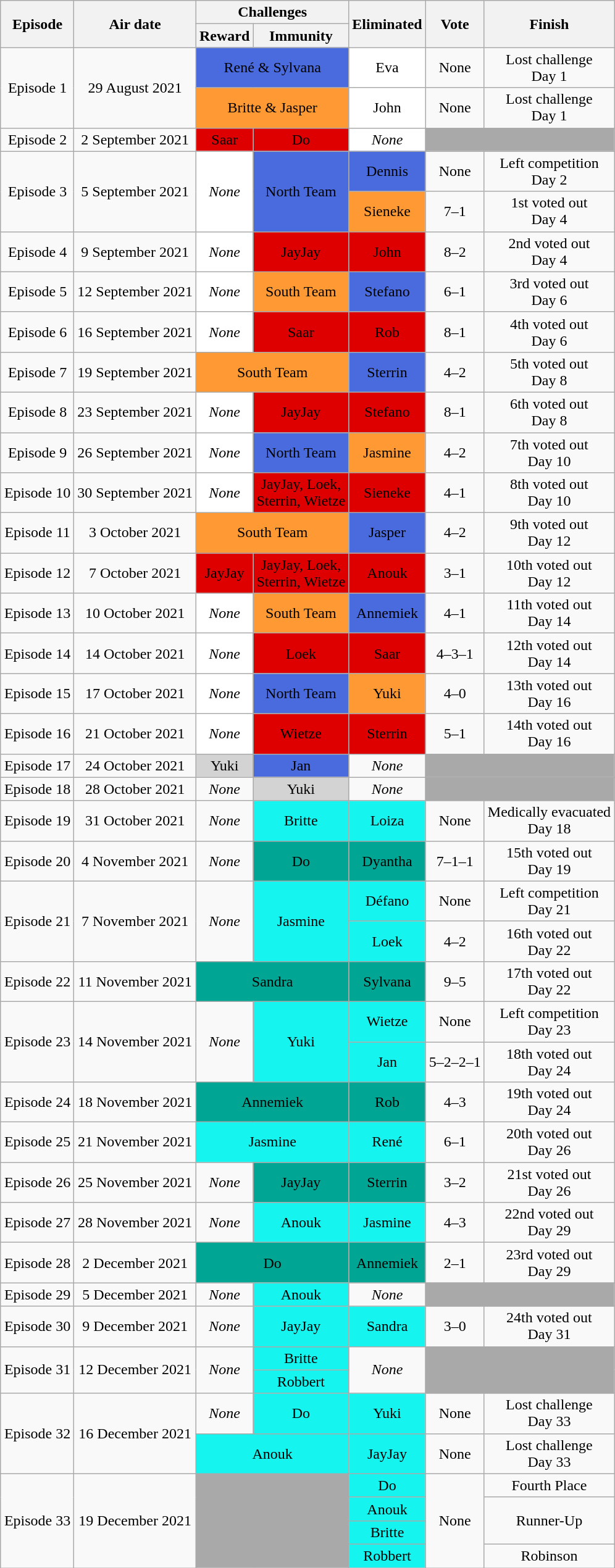<table class="wikitable" style="margin:auto; text-align:center">
<tr>
<th rowspan="2">Episode</th>
<th rowspan="2">Air date</th>
<th colspan="2">Challenges</th>
<th rowspan="2">Eliminated</th>
<th rowspan="2">Vote</th>
<th rowspan="2">Finish</th>
</tr>
<tr>
<th>Reward</th>
<th>Immunity</th>
</tr>
<tr>
<td rowspan="2">Episode 1</td>
<td rowspan="2">29 August 2021</td>
<td colspan="2" rowspan="1" bgcolor="#496BDE">René & Sylvana</td>
<td rowspan="1" bgcolor="white">Eva</td>
<td rowspan="1">None</td>
<td rowspan="1">Lost challenge<br>Day 1</td>
</tr>
<tr>
<td colspan="2" rowspan="1" bgcolor="#FF9933">Britte & Jasper</td>
<td rowspan="1" bgcolor="white">John</td>
<td rowspan="1">None</td>
<td rowspan="1">Lost challenge<br>Day 1</td>
</tr>
<tr>
<td>Episode 2</td>
<td>2 September 2021</td>
<td bgcolor="#de0000">Saar</td>
<td bgcolor="#de0000">Do</td>
<td bgcolor="white"><em>None</em></td>
<td colspan="2" bgcolor="darkgrey"></td>
</tr>
<tr>
<td rowspan="2">Episode 3</td>
<td rowspan="2">5 September 2021</td>
<td rowspan="2" bgcolor="white"><em>None</em></td>
<td rowspan="2" bgcolor="#496BDE">North Team</td>
<td bgcolor="#496BDE">Dennis</td>
<td>None</td>
<td>Left competition<br>Day 2</td>
</tr>
<tr>
<td bgcolor="#FF9933">Sieneke</td>
<td>7–1</td>
<td>1st voted out<br>Day 4</td>
</tr>
<tr>
<td>Episode 4</td>
<td>9 September 2021</td>
<td bgcolor="white"><em>None</em></td>
<td bgcolor="#de0000">JayJay</td>
<td bgcolor="#de0000">John</td>
<td>8–2</td>
<td>2nd voted out<br>Day 4</td>
</tr>
<tr>
<td>Episode 5</td>
<td>12 September 2021</td>
<td bgcolor="white"><em>None</em></td>
<td bgcolor="#FF9933">South Team</td>
<td bgcolor="#496BDE">Stefano</td>
<td>6–1</td>
<td>3rd voted out<br>Day 6</td>
</tr>
<tr>
<td>Episode 6</td>
<td>16 September 2021</td>
<td bgcolor="white"><em>None</em></td>
<td bgcolor="#de0000">Saar</td>
<td bgcolor="#de0000">Rob</td>
<td>8–1</td>
<td>4th voted out<br>Day 6</td>
</tr>
<tr>
<td>Episode 7</td>
<td>19 September 2021</td>
<td colspan="2" bgcolor="#FF9933">South Team</td>
<td bgcolor="#496BDE">Sterrin</td>
<td>4–2</td>
<td>5th voted out<br>Day 8</td>
</tr>
<tr>
<td>Episode 8</td>
<td>23 September 2021</td>
<td bgcolor="white"><em>None</em></td>
<td bgcolor="#de0000">JayJay</td>
<td bgcolor="#de0000">Stefano</td>
<td>8–1</td>
<td>6th voted out<br>Day 8</td>
</tr>
<tr>
<td>Episode 9</td>
<td>26 September 2021</td>
<td bgcolor="white"><em>None</em></td>
<td bgcolor="#496BDE">North Team</td>
<td bgcolor="#FF9933">Jasmine</td>
<td>4–2</td>
<td>7th voted out<br>Day 10</td>
</tr>
<tr>
<td>Episode 10</td>
<td>30 September 2021</td>
<td bgcolor="white"><em>None</em></td>
<td bgcolor="#de0000">JayJay, Loek,<br> Sterrin, Wietze</td>
<td bgcolor="#de0000">Sieneke</td>
<td>4–1</td>
<td>8th voted out<br>Day 10</td>
</tr>
<tr>
<td>Episode 11</td>
<td>3 October 2021</td>
<td colspan="2" bgcolor="#FF9933">South Team</td>
<td bgcolor="#496BDE">Jasper</td>
<td>4–2</td>
<td>9th voted out<br>Day 12</td>
</tr>
<tr>
<td>Episode 12</td>
<td>7 October 2021</td>
<td bgcolor="#de0000">JayJay</td>
<td bgcolor="#de0000">JayJay, Loek,<br> Sterrin, Wietze</td>
<td bgcolor="#de0000">Anouk</td>
<td>3–1</td>
<td>10th voted out<br>Day 12</td>
</tr>
<tr>
<td>Episode 13</td>
<td>10 October 2021</td>
<td bgcolor="white"><em>None</em></td>
<td bgcolor="#FF9933">South Team</td>
<td bgcolor="#496BDE">Annemiek</td>
<td>4–1</td>
<td>11th voted out<br>Day 14</td>
</tr>
<tr>
<td>Episode 14</td>
<td>14 October 2021</td>
<td bgcolor="White"><em>None</em></td>
<td bgcolor="#de0000">Loek</td>
<td bgcolor="#de0000">Saar</td>
<td>4–3–1</td>
<td>12th voted out<br>Day 14</td>
</tr>
<tr>
<td>Episode 15</td>
<td>17 October 2021</td>
<td bgcolor="white"><em>None</em></td>
<td bgcolor="#496BDE">North Team</td>
<td bgcolor="#FF9933">Yuki</td>
<td>4–0</td>
<td>13th voted out<br>Day 16</td>
</tr>
<tr>
<td>Episode 16</td>
<td>21 October 2021</td>
<td bgcolor="White"><em>None</em></td>
<td bgcolor="#de0000">Wietze</td>
<td bgcolor="#de0000">Sterrin</td>
<td>5–1</td>
<td>14th voted out<br>Day 16</td>
</tr>
<tr>
<td>Episode 17</td>
<td>24 October 2021</td>
<td bgcolor="lightgrey">Yuki</td>
<td bgcolor="#496BDE">Jan</td>
<td><em>None</em></td>
<td colspan="2" bgcolor="darkgrey"></td>
</tr>
<tr>
<td>Episode 18</td>
<td>28 October 2021</td>
<td><em>None</em></td>
<td bgcolor="lightgrey">Yuki</td>
<td><em>None</em></td>
<td colspan="2" bgcolor="darkgrey"></td>
</tr>
<tr>
<td>Episode 19</td>
<td>31 October 2021</td>
<td><em>None</em></td>
<td bgcolor="#15F4EE">Britte</td>
<td bgcolor="#15F4EE">Loiza</td>
<td>None</td>
<td>Medically evacuated<br>Day 18</td>
</tr>
<tr>
<td>Episode 20</td>
<td>4 November 2021</td>
<td><em>None</em></td>
<td bgcolor="#00A693">Do</td>
<td bgcolor="#00A693">Dyantha</td>
<td>7–1–1</td>
<td>15th voted out<br>Day 19</td>
</tr>
<tr>
<td rowspan="2">Episode 21</td>
<td rowspan="2">7 November 2021</td>
<td rowspan="2"><em>None</em></td>
<td rowspan="2" bgcolor="#15F4EE">Jasmine</td>
<td bgcolor="#15F4EE">Défano</td>
<td>None</td>
<td>Left competition<br>Day 21</td>
</tr>
<tr>
<td bgcolor="#15F4EE">Loek</td>
<td>4–2</td>
<td>16th voted out<br>Day 22</td>
</tr>
<tr>
<td>Episode 22</td>
<td>11 November 2021</td>
<td colspan="2" bgcolor="#00A693">Sandra</td>
<td bgcolor="#00A693">Sylvana</td>
<td>9–5</td>
<td>17th voted out<br>Day 22</td>
</tr>
<tr>
<td rowspan="2">Episode 23</td>
<td rowspan="2">14 November 2021</td>
<td rowspan="2"><em>None</em></td>
<td rowspan="2" bgcolor="#15F4EE">Yuki</td>
<td bgcolor="#15F4EE">Wietze</td>
<td>None</td>
<td>Left competition<br>Day 23</td>
</tr>
<tr>
<td bgcolor="#15F4EE">Jan</td>
<td>5–2–2–1</td>
<td>18th voted out<br>Day 24</td>
</tr>
<tr>
<td>Episode 24</td>
<td>18 November 2021</td>
<td colspan="2" bgcolor="#00A693">Annemiek</td>
<td bgcolor="#00A693">Rob</td>
<td>4–3</td>
<td>19th voted out<br>Day 24</td>
</tr>
<tr>
<td>Episode 25</td>
<td>21 November 2021</td>
<td colspan="2" bgcolor="#15F4EE">Jasmine</td>
<td bgcolor="#15F4EE">René</td>
<td>6–1</td>
<td>20th voted out<br>Day 26</td>
</tr>
<tr>
<td>Episode 26</td>
<td>25 November 2021</td>
<td><em>None</em></td>
<td bgcolor="#00A693">JayJay</td>
<td bgcolor="#00A693">Sterrin</td>
<td>3–2</td>
<td>21st voted out<br>Day 26</td>
</tr>
<tr>
<td>Episode 27</td>
<td>28 November 2021</td>
<td><em>None</em></td>
<td bgcolor="#15F4EE">Anouk</td>
<td bgcolor="#15F4EE">Jasmine</td>
<td>4–3</td>
<td>22nd voted out<br>Day 29</td>
</tr>
<tr>
<td>Episode 28</td>
<td>2 December 2021</td>
<td colspan="2" bgcolor="#00A693">Do</td>
<td bgcolor="#00A693">Annemiek</td>
<td>2–1</td>
<td>23rd voted out<br>Day 29</td>
</tr>
<tr>
<td>Episode 29</td>
<td>5 December 2021</td>
<td><em>None</em></td>
<td bgcolor="#15F4EE">Anouk</td>
<td><em>None</em></td>
<td colspan="2" bgcolor="darkgrey"></td>
</tr>
<tr>
<td>Episode 30</td>
<td>9 December 2021</td>
<td><em>None</em></td>
<td bgcolor="#15F4EE">JayJay</td>
<td bgcolor="#15F4EE">Sandra</td>
<td>3–0</td>
<td>24th voted out<br>Day 31</td>
</tr>
<tr>
<td rowspan="2">Episode 31</td>
<td rowspan="2">12 December 2021</td>
<td rowspan="2"><em>None</em></td>
<td bgcolor="#15F4EE">Britte</td>
<td rowspan="2"><em>None</em></td>
<td rowspan="2" colspan="2" bgcolor="darkgrey"></td>
</tr>
<tr>
<td bgcolor="#15F4EE">Robbert</td>
</tr>
<tr>
<td rowspan="2">Episode 32</td>
<td rowspan="2">16 December 2021</td>
<td><em>None</em></td>
<td bgcolor="#15F4EE">Do</td>
<td bgcolor="#15F4EE">Yuki</td>
<td>None</td>
<td>Lost challenge<br>Day 33</td>
</tr>
<tr>
<td colspan="2" bgcolor="#15F4EE">Anouk</td>
<td bgcolor="#15F4EE">JayJay</td>
<td>None</td>
<td>Lost challenge<br>Day 33</td>
</tr>
<tr>
<td rowspan="4">Episode 33</td>
<td rowspan="4">19 December 2021</td>
<td rowspan="4" colspan="2" bgcolor="darkgrey"></td>
<td bgcolor="#15F4EE">Do</td>
<td rowspan="4">None</td>
<td>Fourth Place</td>
</tr>
<tr>
<td bgcolor="#15F4EE">Anouk</td>
<td rowspan="2">Runner-Up</td>
</tr>
<tr>
<td bgcolor="#15F4EE">Britte</td>
</tr>
<tr>
<td bgcolor="#15F4EE">Robbert</td>
<td>Robinson</td>
</tr>
</table>
